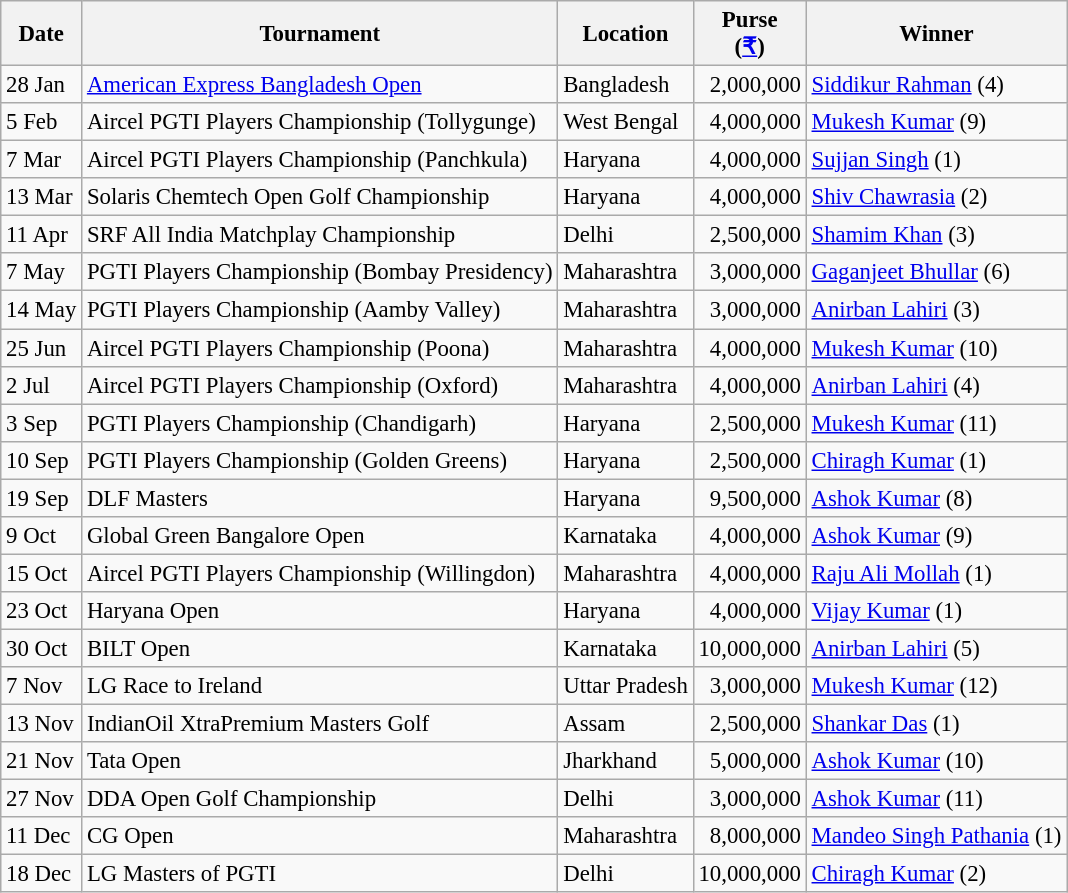<table class="wikitable" style="font-size:95%">
<tr>
<th>Date</th>
<th>Tournament</th>
<th>Location</th>
<th>Purse<br>(<a href='#'>₹</a>)</th>
<th>Winner</th>
</tr>
<tr>
<td>28 Jan</td>
<td><a href='#'>American Express Bangladesh Open</a></td>
<td>Bangladesh</td>
<td align=right>2,000,000</td>
<td> <a href='#'>Siddikur Rahman</a> (4)</td>
</tr>
<tr>
<td>5 Feb</td>
<td>Aircel PGTI Players Championship (Tollygunge)</td>
<td>West Bengal</td>
<td align=right>4,000,000</td>
<td> <a href='#'>Mukesh Kumar</a> (9)</td>
</tr>
<tr>
<td>7 Mar</td>
<td>Aircel PGTI Players Championship (Panchkula)</td>
<td>Haryana</td>
<td align=right>4,000,000</td>
<td> <a href='#'>Sujjan Singh</a> (1)</td>
</tr>
<tr>
<td>13 Mar</td>
<td>Solaris Chemtech Open Golf Championship</td>
<td>Haryana</td>
<td align=right>4,000,000</td>
<td> <a href='#'>Shiv Chawrasia</a> (2)</td>
</tr>
<tr>
<td>11 Apr</td>
<td>SRF All India Matchplay Championship</td>
<td>Delhi</td>
<td align=right>2,500,000</td>
<td> <a href='#'>Shamim Khan</a> (3)</td>
</tr>
<tr>
<td>7 May</td>
<td>PGTI Players Championship (Bombay Presidency)</td>
<td>Maharashtra</td>
<td align=right>3,000,000</td>
<td> <a href='#'>Gaganjeet Bhullar</a> (6)</td>
</tr>
<tr>
<td>14 May</td>
<td>PGTI Players Championship (Aamby Valley)</td>
<td>Maharashtra</td>
<td align=right>3,000,000</td>
<td> <a href='#'>Anirban Lahiri</a> (3)</td>
</tr>
<tr>
<td>25 Jun</td>
<td>Aircel PGTI Players Championship (Poona)</td>
<td>Maharashtra</td>
<td align=right>4,000,000</td>
<td> <a href='#'>Mukesh Kumar</a> (10)</td>
</tr>
<tr>
<td>2 Jul</td>
<td>Aircel PGTI Players Championship (Oxford)</td>
<td>Maharashtra</td>
<td align=right>4,000,000</td>
<td> <a href='#'>Anirban Lahiri</a> (4)</td>
</tr>
<tr>
<td>3 Sep</td>
<td>PGTI Players Championship (Chandigarh)</td>
<td>Haryana</td>
<td align=right>2,500,000</td>
<td> <a href='#'>Mukesh Kumar</a> (11)</td>
</tr>
<tr>
<td>10 Sep</td>
<td>PGTI Players Championship (Golden Greens)</td>
<td>Haryana</td>
<td align=right>2,500,000</td>
<td> <a href='#'>Chiragh Kumar</a> (1)</td>
</tr>
<tr>
<td>19 Sep</td>
<td>DLF Masters</td>
<td>Haryana</td>
<td align=right>9,500,000</td>
<td> <a href='#'>Ashok Kumar</a> (8)</td>
</tr>
<tr>
<td>9 Oct</td>
<td>Global Green Bangalore Open</td>
<td>Karnataka</td>
<td align=right>4,000,000</td>
<td> <a href='#'>Ashok Kumar</a> (9)</td>
</tr>
<tr>
<td>15 Oct</td>
<td>Aircel PGTI Players Championship (Willingdon)</td>
<td>Maharashtra</td>
<td align=right>4,000,000</td>
<td> <a href='#'>Raju Ali Mollah</a> (1)</td>
</tr>
<tr>
<td>23 Oct</td>
<td>Haryana Open</td>
<td>Haryana</td>
<td align=right>4,000,000</td>
<td> <a href='#'>Vijay Kumar</a> (1)</td>
</tr>
<tr>
<td>30 Oct</td>
<td>BILT Open</td>
<td>Karnataka</td>
<td align=right>10,000,000</td>
<td> <a href='#'>Anirban Lahiri</a> (5)</td>
</tr>
<tr>
<td>7 Nov</td>
<td>LG Race to Ireland</td>
<td>Uttar Pradesh</td>
<td align=right>3,000,000</td>
<td> <a href='#'>Mukesh Kumar</a> (12)</td>
</tr>
<tr>
<td>13 Nov</td>
<td>IndianOil XtraPremium Masters Golf</td>
<td>Assam</td>
<td align=right>2,500,000</td>
<td> <a href='#'>Shankar Das</a> (1)</td>
</tr>
<tr>
<td>21 Nov</td>
<td>Tata Open</td>
<td>Jharkhand</td>
<td align=right>5,000,000</td>
<td> <a href='#'>Ashok Kumar</a> (10)</td>
</tr>
<tr>
<td>27 Nov</td>
<td>DDA Open Golf Championship</td>
<td>Delhi</td>
<td align=right>3,000,000</td>
<td> <a href='#'>Ashok Kumar</a> (11)</td>
</tr>
<tr>
<td>11 Dec</td>
<td>CG Open</td>
<td>Maharashtra</td>
<td align=right>8,000,000</td>
<td> <a href='#'>Mandeo Singh Pathania</a> (1)</td>
</tr>
<tr>
<td>18 Dec</td>
<td>LG Masters of PGTI</td>
<td>Delhi</td>
<td align=right>10,000,000</td>
<td> <a href='#'>Chiragh Kumar</a> (2)</td>
</tr>
</table>
